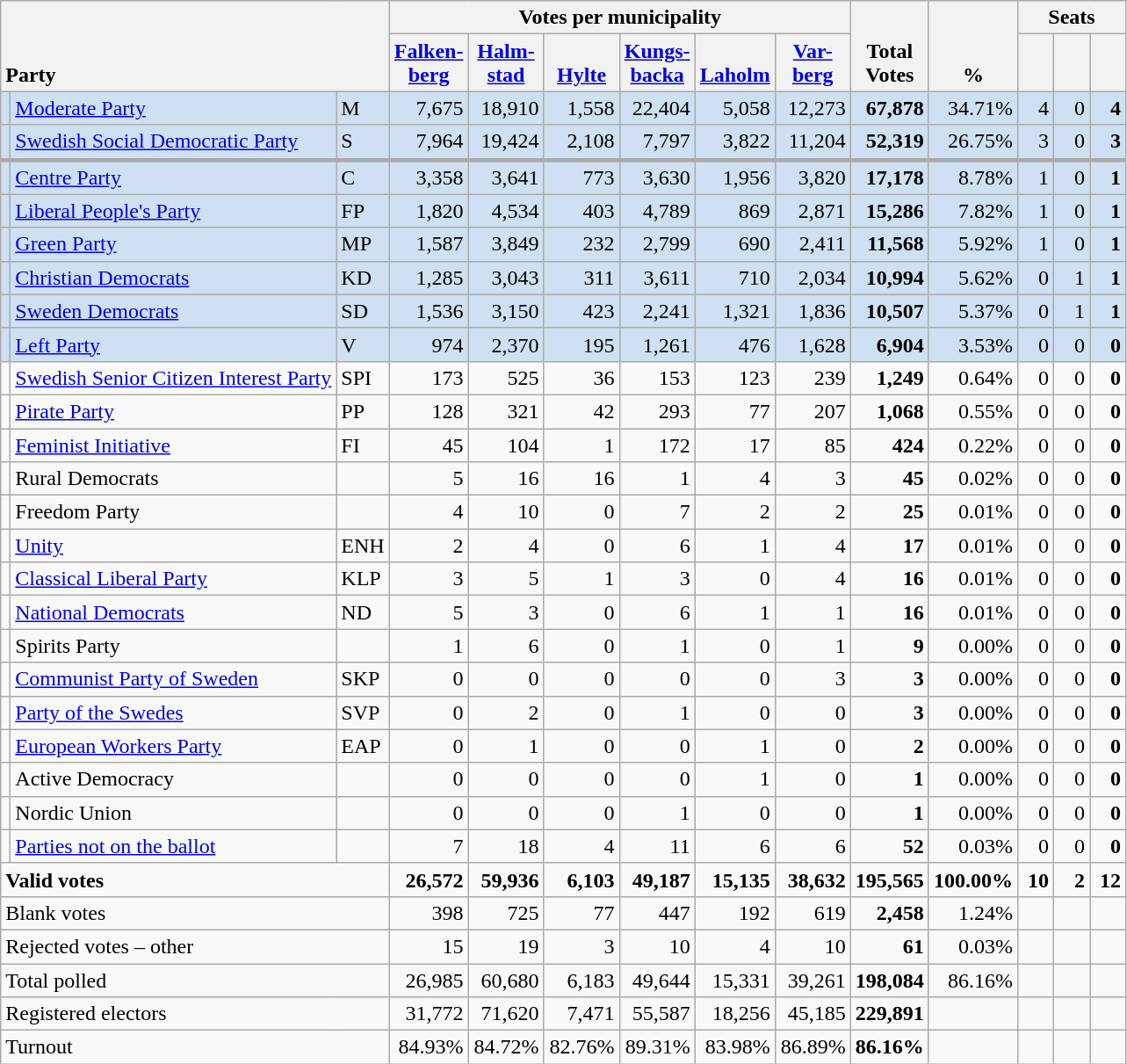<table class="wikitable" border="1" style="text-align:right;">
<tr>
<th style="text-align:left;" valign=bottom rowspan=2 colspan=3>Party</th>
<th colspan=6>Votes per municipality</th>
<th align=center valign=bottom rowspan=2 width="50">Total Votes</th>
<th align=center valign=bottom rowspan=2 width="50">%</th>
<th colspan=3>Seats</th>
</tr>
<tr>
<th align=center valign=bottom width="50"><a href='#'>Falken- berg</a></th>
<th align=center valign=bottom width="50"><a href='#'>Halm- stad</a></th>
<th align=center valign=bottom width="50"><a href='#'>Hylte</a></th>
<th align=center valign=bottom width="50"><a href='#'>Kungs- backa</a></th>
<th align=center valign=bottom width="50"><a href='#'>Laholm</a></th>
<th align=center valign=bottom width="50"><a href='#'>Var- berg</a></th>
<th align=center valign=bottom width="20"><small></small></th>
<th align=center valign=bottom width="20"><small><a href='#'></a></small></th>
<th align=center valign=bottom width="20"><small></small></th>
</tr>
<tr style="background:#CEE0F2;">
<td></td>
<td align=left><a href='#'>Moderate Party</a></td>
<td align=left>M</td>
<td>7,675</td>
<td>18,910</td>
<td>1,558</td>
<td>22,404</td>
<td>5,058</td>
<td>12,273</td>
<td><strong>67,878</strong></td>
<td>34.71%</td>
<td>4</td>
<td>0</td>
<td><strong>4</strong></td>
</tr>
<tr style="background:#CEE0F2;">
<td></td>
<td align=left style="white-space: nowrap;"><a href='#'>Swedish Social Democratic Party</a></td>
<td align=left>S</td>
<td>7,964</td>
<td>19,424</td>
<td>2,108</td>
<td>7,797</td>
<td>3,822</td>
<td>11,204</td>
<td><strong>52,319</strong></td>
<td>26.75%</td>
<td>3</td>
<td>0</td>
<td><strong>3</strong></td>
</tr>
<tr style="background:#CEE0F2; border-top:3px solid darkgray;">
<td></td>
<td align=left><a href='#'>Centre Party</a></td>
<td align=left>C</td>
<td>3,358</td>
<td>3,641</td>
<td>773</td>
<td>3,630</td>
<td>1,956</td>
<td>3,820</td>
<td><strong>17,178</strong></td>
<td>8.78%</td>
<td>1</td>
<td>0</td>
<td><strong>1</strong></td>
</tr>
<tr style="background:#CEE0F2;">
<td></td>
<td align=left><a href='#'>Liberal People's Party</a></td>
<td align=left>FP</td>
<td>1,820</td>
<td>4,534</td>
<td>403</td>
<td>4,789</td>
<td>869</td>
<td>2,871</td>
<td><strong>15,286</strong></td>
<td>7.82%</td>
<td>1</td>
<td>0</td>
<td><strong>1</strong></td>
</tr>
<tr style="background:#CEE0F2;">
<td></td>
<td align=left><a href='#'>Green Party</a></td>
<td align=left>MP</td>
<td>1,587</td>
<td>3,849</td>
<td>232</td>
<td>2,799</td>
<td>690</td>
<td>2,411</td>
<td><strong>11,568</strong></td>
<td>5.92%</td>
<td>1</td>
<td>0</td>
<td><strong>1</strong></td>
</tr>
<tr style="background:#CEE0F2;">
<td></td>
<td align=left><a href='#'>Christian Democrats</a></td>
<td align=left>KD</td>
<td>1,285</td>
<td>3,043</td>
<td>311</td>
<td>3,611</td>
<td>710</td>
<td>2,034</td>
<td><strong>10,994</strong></td>
<td>5.62%</td>
<td>0</td>
<td>1</td>
<td><strong>1</strong></td>
</tr>
<tr style="background:#CEE0F2;">
<td></td>
<td align=left><a href='#'>Sweden Democrats</a></td>
<td align=left>SD</td>
<td>1,536</td>
<td>3,150</td>
<td>423</td>
<td>2,241</td>
<td>1,321</td>
<td>1,836</td>
<td><strong>10,507</strong></td>
<td>5.37%</td>
<td>0</td>
<td>1</td>
<td><strong>1</strong></td>
</tr>
<tr style="background:#CEE0F2;">
<td></td>
<td align=left><a href='#'>Left Party</a></td>
<td align=left>V</td>
<td>974</td>
<td>2,370</td>
<td>195</td>
<td>1,261</td>
<td>476</td>
<td>1,628</td>
<td><strong>6,904</strong></td>
<td>3.53%</td>
<td>0</td>
<td>0</td>
<td><strong>0</strong></td>
</tr>
<tr>
<td></td>
<td align=left><a href='#'>Swedish Senior Citizen Interest Party</a></td>
<td align=left>SPI</td>
<td>173</td>
<td>525</td>
<td>36</td>
<td>153</td>
<td>123</td>
<td>239</td>
<td><strong>1,249</strong></td>
<td>0.64%</td>
<td>0</td>
<td>0</td>
<td><strong>0</strong></td>
</tr>
<tr>
<td></td>
<td align=left><a href='#'>Pirate Party</a></td>
<td align=left>PP</td>
<td>128</td>
<td>321</td>
<td>42</td>
<td>293</td>
<td>77</td>
<td>207</td>
<td><strong>1,068</strong></td>
<td>0.55%</td>
<td>0</td>
<td>0</td>
<td><strong>0</strong></td>
</tr>
<tr>
<td></td>
<td align=left><a href='#'>Feminist Initiative</a></td>
<td align=left>FI</td>
<td>45</td>
<td>104</td>
<td>1</td>
<td>172</td>
<td>17</td>
<td>85</td>
<td><strong>424</strong></td>
<td>0.22%</td>
<td>0</td>
<td>0</td>
<td><strong>0</strong></td>
</tr>
<tr>
<td></td>
<td align=left>Rural Democrats</td>
<td></td>
<td>5</td>
<td>16</td>
<td>16</td>
<td>1</td>
<td>4</td>
<td>3</td>
<td><strong>45</strong></td>
<td>0.02%</td>
<td>0</td>
<td>0</td>
<td><strong>0</strong></td>
</tr>
<tr>
<td></td>
<td align=left>Freedom Party</td>
<td></td>
<td>4</td>
<td>10</td>
<td>0</td>
<td>7</td>
<td>2</td>
<td>2</td>
<td><strong>25</strong></td>
<td>0.01%</td>
<td>0</td>
<td>0</td>
<td><strong>0</strong></td>
</tr>
<tr>
<td></td>
<td align=left><a href='#'>Unity</a></td>
<td align=left>ENH</td>
<td>2</td>
<td>4</td>
<td>0</td>
<td>6</td>
<td>1</td>
<td>4</td>
<td><strong>17</strong></td>
<td>0.01%</td>
<td>0</td>
<td>0</td>
<td><strong>0</strong></td>
</tr>
<tr>
<td></td>
<td align=left><a href='#'>Classical Liberal Party</a></td>
<td align=left>KLP</td>
<td>3</td>
<td>5</td>
<td>1</td>
<td>3</td>
<td>0</td>
<td>4</td>
<td><strong>16</strong></td>
<td>0.01%</td>
<td>0</td>
<td>0</td>
<td><strong>0</strong></td>
</tr>
<tr>
<td></td>
<td align=left><a href='#'>National Democrats</a></td>
<td align=left>ND</td>
<td>5</td>
<td>3</td>
<td>0</td>
<td>6</td>
<td>1</td>
<td>1</td>
<td><strong>16</strong></td>
<td>0.01%</td>
<td>0</td>
<td>0</td>
<td><strong>0</strong></td>
</tr>
<tr>
<td></td>
<td align=left>Spirits Party</td>
<td></td>
<td>1</td>
<td>6</td>
<td>0</td>
<td>1</td>
<td>0</td>
<td>1</td>
<td><strong>9</strong></td>
<td>0.00%</td>
<td>0</td>
<td>0</td>
<td><strong>0</strong></td>
</tr>
<tr>
<td></td>
<td align=left><a href='#'>Communist Party of Sweden</a></td>
<td align=left>SKP</td>
<td>0</td>
<td>0</td>
<td>0</td>
<td>0</td>
<td>0</td>
<td>3</td>
<td><strong>3</strong></td>
<td>0.00%</td>
<td>0</td>
<td>0</td>
<td><strong>0</strong></td>
</tr>
<tr>
<td></td>
<td align=left><a href='#'>Party of the Swedes</a></td>
<td align=left>SVP</td>
<td>0</td>
<td>2</td>
<td>0</td>
<td>1</td>
<td>0</td>
<td>0</td>
<td><strong>3</strong></td>
<td>0.00%</td>
<td>0</td>
<td>0</td>
<td><strong>0</strong></td>
</tr>
<tr>
<td></td>
<td align=left><a href='#'>European Workers Party</a></td>
<td align=left>EAP</td>
<td>0</td>
<td>1</td>
<td>0</td>
<td>0</td>
<td>1</td>
<td>0</td>
<td><strong>2</strong></td>
<td>0.00%</td>
<td>0</td>
<td>0</td>
<td><strong>0</strong></td>
</tr>
<tr>
<td></td>
<td align=left>Active Democracy</td>
<td></td>
<td>0</td>
<td>0</td>
<td>0</td>
<td>0</td>
<td>1</td>
<td>0</td>
<td><strong>1</strong></td>
<td>0.00%</td>
<td>0</td>
<td>0</td>
<td><strong>0</strong></td>
</tr>
<tr>
<td></td>
<td align=left>Nordic Union</td>
<td></td>
<td>0</td>
<td>0</td>
<td>0</td>
<td>1</td>
<td>0</td>
<td>0</td>
<td><strong>1</strong></td>
<td>0.00%</td>
<td>0</td>
<td>0</td>
<td><strong>0</strong></td>
</tr>
<tr>
<td></td>
<td align=left><a href='#'>Parties not on the ballot</a></td>
<td></td>
<td>7</td>
<td>18</td>
<td>4</td>
<td>11</td>
<td>6</td>
<td>6</td>
<td><strong>52</strong></td>
<td>0.03%</td>
<td>0</td>
<td>0</td>
<td><strong>0</strong></td>
</tr>
<tr style="font-weight:bold">
<td align=left colspan=3>Valid votes</td>
<td>26,572</td>
<td>59,936</td>
<td>6,103</td>
<td>49,187</td>
<td>15,135</td>
<td>38,632</td>
<td>195,565</td>
<td>100.00%</td>
<td>10</td>
<td>2</td>
<td>12</td>
</tr>
<tr>
<td align=left colspan=3>Blank votes</td>
<td>398</td>
<td>725</td>
<td>77</td>
<td>447</td>
<td>192</td>
<td>619</td>
<td><strong>2,458</strong></td>
<td>1.24%</td>
<td></td>
<td></td>
<td></td>
</tr>
<tr>
<td align=left colspan=3>Rejected votes – other</td>
<td>15</td>
<td>19</td>
<td>3</td>
<td>10</td>
<td>4</td>
<td>10</td>
<td><strong>61</strong></td>
<td>0.03%</td>
<td></td>
<td></td>
<td></td>
</tr>
<tr>
<td align=left colspan=3>Total polled</td>
<td>26,985</td>
<td>60,680</td>
<td>6,183</td>
<td>49,644</td>
<td>15,331</td>
<td>39,261</td>
<td><strong>198,084</strong></td>
<td>86.16%</td>
<td></td>
<td></td>
<td></td>
</tr>
<tr>
<td align=left colspan=3>Registered electors</td>
<td>31,772</td>
<td>71,620</td>
<td>7,471</td>
<td>55,587</td>
<td>18,256</td>
<td>45,185</td>
<td><strong>229,891</strong></td>
<td></td>
<td></td>
<td></td>
<td></td>
</tr>
<tr>
<td align=left colspan=3>Turnout</td>
<td>84.93%</td>
<td>84.72%</td>
<td>82.76%</td>
<td>89.31%</td>
<td>83.98%</td>
<td>86.89%</td>
<td><strong>86.16%</strong></td>
<td></td>
<td></td>
<td></td>
<td></td>
</tr>
</table>
